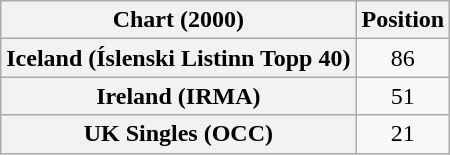<table class="wikitable sortable plainrowheaders" style="text-align:center">
<tr>
<th>Chart (2000)</th>
<th>Position</th>
</tr>
<tr>
<th scope="row">Iceland (Íslenski Listinn Topp 40)</th>
<td>86</td>
</tr>
<tr>
<th scope="row">Ireland (IRMA)</th>
<td>51</td>
</tr>
<tr>
<th scope="row">UK Singles (OCC)</th>
<td>21</td>
</tr>
</table>
